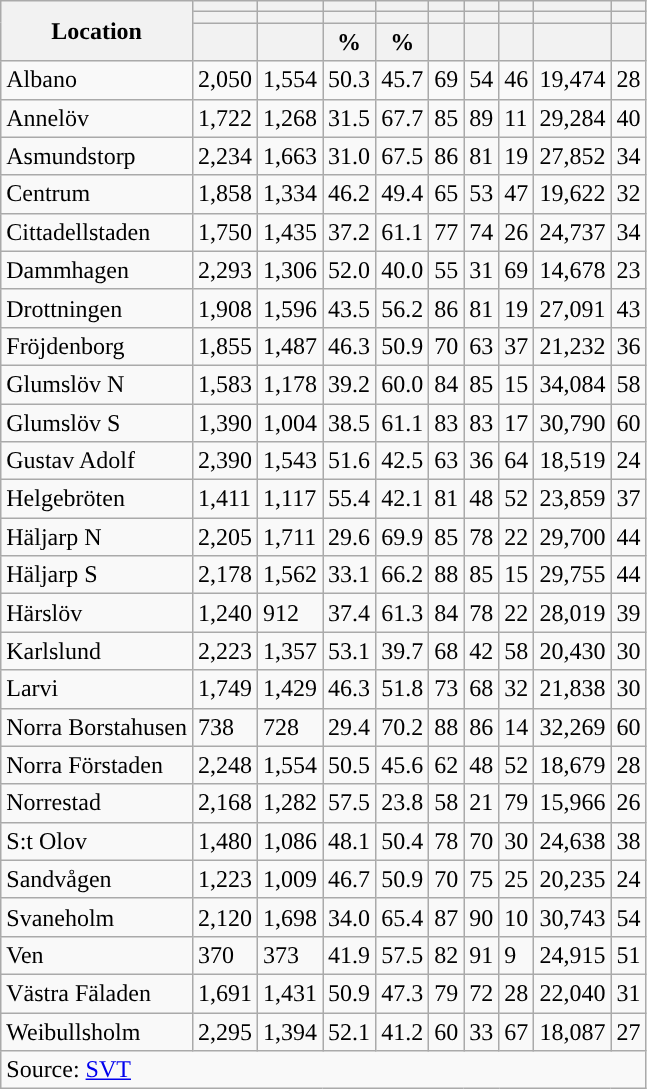<table role="presentation" class="wikitable sortable mw-collapsible mw-collapsed">
<tr>
<th rowspan="3">Location</th>
<th></th>
<th></th>
<th></th>
<th></th>
<th></th>
<th></th>
<th></th>
<th></th>
<th></th>
</tr>
<tr>
<th></th>
<th></th>
<th style="background:"></th>
<th style="background:"></th>
<th></th>
<th></th>
<th></th>
<th></th>
<th></th>
</tr>
<tr>
<th data-sort-type="number"></th>
<th data-sort-type="number"></th>
<th data-sort-type="number">%</th>
<th data-sort-type="number">%</th>
<th data-sort-type="number"></th>
<th data-sort-type="number"></th>
<th data-sort-type="number"></th>
<th data-sort-type="number"></th>
<th data-sort-type="number"></th>
</tr>
<tr>
<td align="left">Albano</td>
<td>2,050</td>
<td>1,554</td>
<td>50.3</td>
<td>45.7</td>
<td>69</td>
<td>54</td>
<td>46</td>
<td>19,474</td>
<td>28</td>
</tr>
<tr>
<td align="left">Annelöv</td>
<td>1,722</td>
<td>1,268</td>
<td>31.5</td>
<td>67.7</td>
<td>85</td>
<td>89</td>
<td>11</td>
<td>29,284</td>
<td>40</td>
</tr>
<tr>
<td align="left">Asmundstorp</td>
<td>2,234</td>
<td>1,663</td>
<td>31.0</td>
<td>67.5</td>
<td>86</td>
<td>81</td>
<td>19</td>
<td>27,852</td>
<td>34</td>
</tr>
<tr>
<td align="left">Centrum</td>
<td>1,858</td>
<td>1,334</td>
<td>46.2</td>
<td>49.4</td>
<td>65</td>
<td>53</td>
<td>47</td>
<td>19,622</td>
<td>32</td>
</tr>
<tr>
<td align="left">Cittadellstaden</td>
<td>1,750</td>
<td>1,435</td>
<td>37.2</td>
<td>61.1</td>
<td>77</td>
<td>74</td>
<td>26</td>
<td>24,737</td>
<td>34</td>
</tr>
<tr>
<td align="left">Dammhagen</td>
<td>2,293</td>
<td>1,306</td>
<td>52.0</td>
<td>40.0</td>
<td>55</td>
<td>31</td>
<td>69</td>
<td>14,678</td>
<td>23</td>
</tr>
<tr>
<td align="left">Drottningen</td>
<td>1,908</td>
<td>1,596</td>
<td>43.5</td>
<td>56.2</td>
<td>86</td>
<td>81</td>
<td>19</td>
<td>27,091</td>
<td>43</td>
</tr>
<tr>
<td align="left">Fröjdenborg</td>
<td>1,855</td>
<td>1,487</td>
<td>46.3</td>
<td>50.9</td>
<td>70</td>
<td>63</td>
<td>37</td>
<td>21,232</td>
<td>36</td>
</tr>
<tr>
<td align="left">Glumslöv N</td>
<td>1,583</td>
<td>1,178</td>
<td>39.2</td>
<td>60.0</td>
<td>84</td>
<td>85</td>
<td>15</td>
<td>34,084</td>
<td>58</td>
</tr>
<tr>
<td align="left">Glumslöv S</td>
<td>1,390</td>
<td>1,004</td>
<td>38.5</td>
<td>61.1</td>
<td>83</td>
<td>83</td>
<td>17</td>
<td>30,790</td>
<td>60</td>
</tr>
<tr>
<td align="left">Gustav Adolf</td>
<td>2,390</td>
<td>1,543</td>
<td>51.6</td>
<td>42.5</td>
<td>63</td>
<td>36</td>
<td>64</td>
<td>18,519</td>
<td>24</td>
</tr>
<tr>
<td align="left">Helgebröten</td>
<td>1,411</td>
<td>1,117</td>
<td>55.4</td>
<td>42.1</td>
<td>81</td>
<td>48</td>
<td>52</td>
<td>23,859</td>
<td>37</td>
</tr>
<tr>
<td align="left">Häljarp N</td>
<td>2,205</td>
<td>1,711</td>
<td>29.6</td>
<td>69.9</td>
<td>85</td>
<td>78</td>
<td>22</td>
<td>29,700</td>
<td>44</td>
</tr>
<tr>
<td align="left">Häljarp S</td>
<td>2,178</td>
<td>1,562</td>
<td>33.1</td>
<td>66.2</td>
<td>88</td>
<td>85</td>
<td>15</td>
<td>29,755</td>
<td>44</td>
</tr>
<tr>
<td align="left">Härslöv</td>
<td>1,240</td>
<td>912</td>
<td>37.4</td>
<td>61.3</td>
<td>84</td>
<td>78</td>
<td>22</td>
<td>28,019</td>
<td>39</td>
</tr>
<tr>
<td align="left">Karlslund</td>
<td>2,223</td>
<td>1,357</td>
<td>53.1</td>
<td>39.7</td>
<td>68</td>
<td>42</td>
<td>58</td>
<td>20,430</td>
<td>30</td>
</tr>
<tr>
<td align="left">Larvi</td>
<td>1,749</td>
<td>1,429</td>
<td>46.3</td>
<td>51.8</td>
<td>73</td>
<td>68</td>
<td>32</td>
<td>21,838</td>
<td>30</td>
</tr>
<tr>
<td align="left">Norra Borstahusen</td>
<td>738</td>
<td>728</td>
<td>29.4</td>
<td>70.2</td>
<td>88</td>
<td>86</td>
<td>14</td>
<td>32,269</td>
<td>60</td>
</tr>
<tr>
<td align="left">Norra Förstaden</td>
<td>2,248</td>
<td>1,554</td>
<td>50.5</td>
<td>45.6</td>
<td>62</td>
<td>48</td>
<td>52</td>
<td>18,679</td>
<td>28</td>
</tr>
<tr>
<td align="left">Norrestad</td>
<td>2,168</td>
<td>1,282</td>
<td>57.5</td>
<td>23.8</td>
<td>58</td>
<td>21</td>
<td>79</td>
<td>15,966</td>
<td>26</td>
</tr>
<tr>
<td align="left">S:t Olov</td>
<td>1,480</td>
<td>1,086</td>
<td>48.1</td>
<td>50.4</td>
<td>78</td>
<td>70</td>
<td>30</td>
<td>24,638</td>
<td>38</td>
</tr>
<tr>
<td align="left">Sandvågen</td>
<td>1,223</td>
<td>1,009</td>
<td>46.7</td>
<td>50.9</td>
<td>70</td>
<td>75</td>
<td>25</td>
<td>20,235</td>
<td>24</td>
</tr>
<tr>
<td align="left">Svaneholm</td>
<td>2,120</td>
<td>1,698</td>
<td>34.0</td>
<td>65.4</td>
<td>87</td>
<td>90</td>
<td>10</td>
<td>30,743</td>
<td>54</td>
</tr>
<tr>
<td align="left">Ven</td>
<td>370</td>
<td>373</td>
<td>41.9</td>
<td>57.5</td>
<td>82</td>
<td>91</td>
<td>9</td>
<td>24,915</td>
<td>51</td>
</tr>
<tr>
<td align="left">Västra Fäladen</td>
<td>1,691</td>
<td>1,431</td>
<td>50.9</td>
<td>47.3</td>
<td>79</td>
<td>72</td>
<td>28</td>
<td>22,040</td>
<td>31</td>
</tr>
<tr>
<td align="left">Weibullsholm</td>
<td>2,295</td>
<td>1,394</td>
<td>52.1</td>
<td>41.2</td>
<td>60</td>
<td>33</td>
<td>67</td>
<td>18,087</td>
<td>27</td>
</tr>
<tr>
<td colspan="10" align="left">Source: <a href='#'>SVT</a></td>
</tr>
</table>
